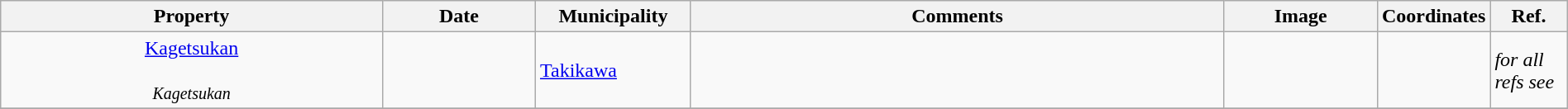<table class="wikitable sortable"  style="width:100%;">
<tr>
<th width="25%" align="left">Property</th>
<th width="10%" align="left" data-sort-type="number">Date</th>
<th width="10%" aligūn="left">Municipality</th>
<th width="35%" align="left" class="unsortable">Comments</th>
<th width="10%" align="left" class="unsortable">Image</th>
<th width="5%" align="left" class="unsortable">Coordinates</th>
<th width="5%" align="left" class="unsortable">Ref.</th>
</tr>
<tr>
<td align="center"><a href='#'>Kagetsukan</a><br><br><small><em>Kagetsukan</em></small></td>
<td></td>
<td><a href='#'>Takikawa</a></td>
<td></td>
<td></td>
<td></td>
<td><em>for all refs see</em> </td>
</tr>
<tr>
</tr>
</table>
